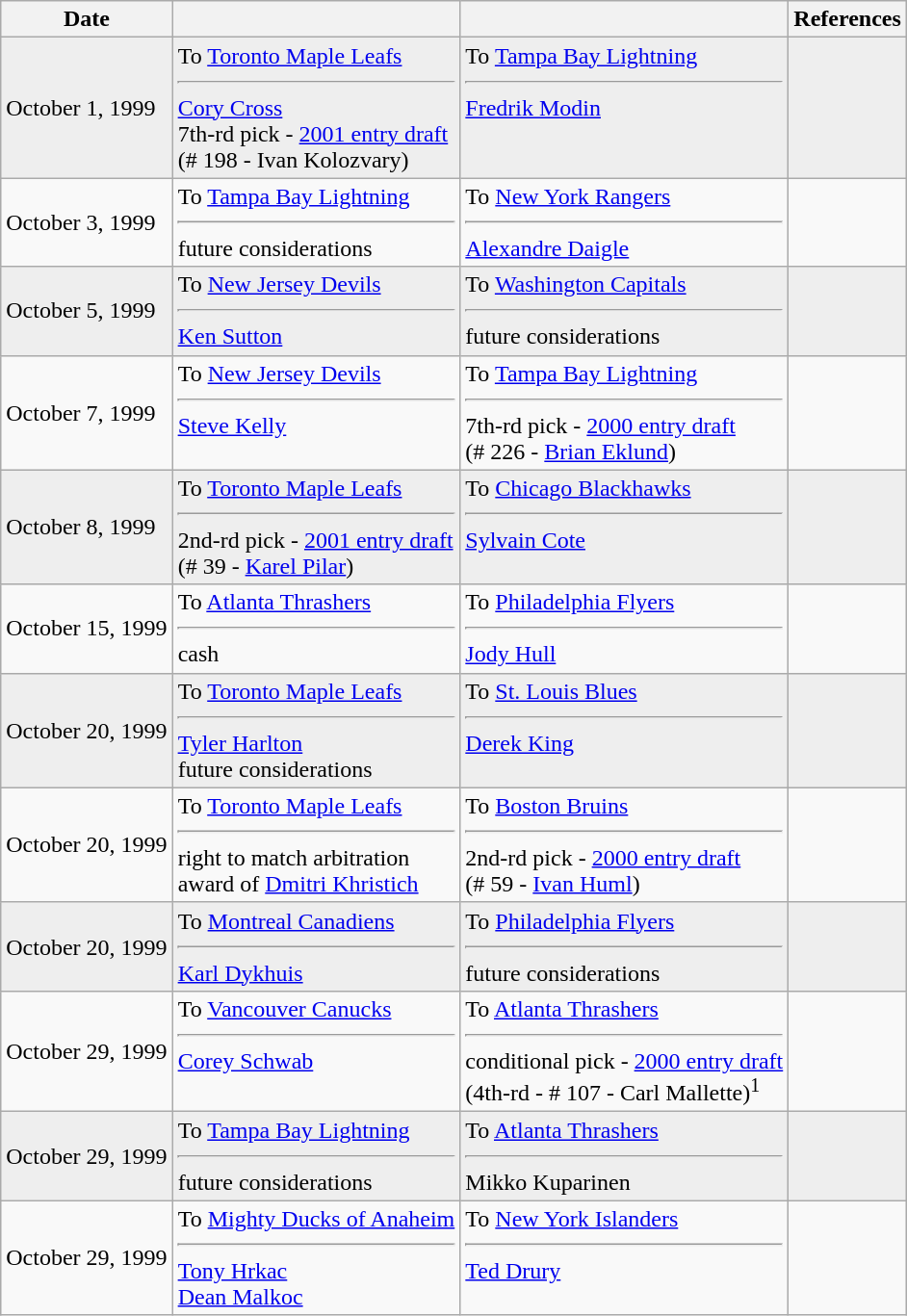<table class="wikitable">
<tr>
<th>Date</th>
<th></th>
<th></th>
<th>References</th>
</tr>
<tr bgcolor="#eeeeee">
<td>October 1, 1999</td>
<td valign="top">To <a href='#'>Toronto Maple Leafs</a><hr><a href='#'>Cory Cross</a><br>7th-rd pick - <a href='#'>2001 entry draft</a><br>(# 198 - Ivan Kolozvary)</td>
<td valign="top">To <a href='#'>Tampa Bay Lightning</a><hr><a href='#'>Fredrik Modin</a></td>
<td></td>
</tr>
<tr>
<td>October 3, 1999</td>
<td valign="top">To <a href='#'>Tampa Bay Lightning</a><hr>future considerations</td>
<td valign="top">To <a href='#'>New York Rangers</a><hr><a href='#'>Alexandre Daigle</a></td>
<td></td>
</tr>
<tr bgcolor="#eeeeee">
<td>October 5, 1999</td>
<td valign="top">To <a href='#'>New Jersey Devils</a><hr><a href='#'>Ken Sutton</a></td>
<td valign="top">To <a href='#'>Washington Capitals</a><hr>future considerations</td>
<td></td>
</tr>
<tr>
<td>October 7, 1999</td>
<td valign="top">To <a href='#'>New Jersey Devils</a><hr><a href='#'>Steve Kelly</a></td>
<td valign="top">To <a href='#'>Tampa Bay Lightning</a><hr>7th-rd pick - <a href='#'>2000 entry draft</a><br>(# 226 - <a href='#'>Brian Eklund</a>)</td>
<td></td>
</tr>
<tr bgcolor="#eeeeee">
<td>October 8, 1999</td>
<td valign="top">To <a href='#'>Toronto Maple Leafs</a><hr>2nd-rd pick - <a href='#'>2001 entry draft</a><br>(# 39 - <a href='#'>Karel Pilar</a>)</td>
<td valign="top">To <a href='#'>Chicago Blackhawks</a><hr><a href='#'>Sylvain Cote</a></td>
<td></td>
</tr>
<tr>
<td>October 15, 1999</td>
<td valign="top">To <a href='#'>Atlanta Thrashers</a><hr>cash</td>
<td valign="top">To <a href='#'>Philadelphia Flyers</a><hr><a href='#'>Jody Hull</a></td>
<td></td>
</tr>
<tr bgcolor="#eeeeee">
<td>October 20, 1999</td>
<td valign="top">To <a href='#'>Toronto Maple Leafs</a><hr><a href='#'>Tyler Harlton</a><br>future considerations</td>
<td valign="top">To <a href='#'>St. Louis Blues</a><hr><a href='#'>Derek King</a></td>
<td></td>
</tr>
<tr>
<td>October 20, 1999</td>
<td valign="top">To <a href='#'>Toronto Maple Leafs</a><hr>right to match arbitration<br>award of <a href='#'>Dmitri Khristich</a></td>
<td valign="top">To <a href='#'>Boston Bruins</a><hr>2nd-rd pick - <a href='#'>2000 entry draft</a><br>(# 59 - <a href='#'>Ivan Huml</a>)</td>
<td></td>
</tr>
<tr bgcolor="#eeeeee">
<td>October 20, 1999</td>
<td valign="top">To <a href='#'>Montreal Canadiens</a><hr><a href='#'>Karl Dykhuis</a></td>
<td valign="top">To <a href='#'>Philadelphia Flyers</a><hr>future considerations</td>
<td></td>
</tr>
<tr>
<td>October 29, 1999</td>
<td valign="top">To <a href='#'>Vancouver Canucks</a><hr><a href='#'>Corey Schwab</a></td>
<td valign="top">To <a href='#'>Atlanta Thrashers</a><hr>conditional pick - <a href='#'>2000 entry draft</a><br>(4th-rd - # 107 - Carl Mallette)<sup>1</sup></td>
<td></td>
</tr>
<tr bgcolor="#eeeeee">
<td>October 29, 1999</td>
<td valign="top">To <a href='#'>Tampa Bay Lightning</a><hr>future considerations</td>
<td valign="top">To <a href='#'>Atlanta Thrashers</a><hr>Mikko Kuparinen</td>
<td></td>
</tr>
<tr>
<td>October 29, 1999</td>
<td valign="top">To <a href='#'>Mighty Ducks of Anaheim</a><hr><a href='#'>Tony Hrkac</a><br><a href='#'>Dean Malkoc</a></td>
<td valign="top">To <a href='#'>New York Islanders</a><hr><a href='#'>Ted Drury</a></td>
<td></td>
</tr>
</table>
